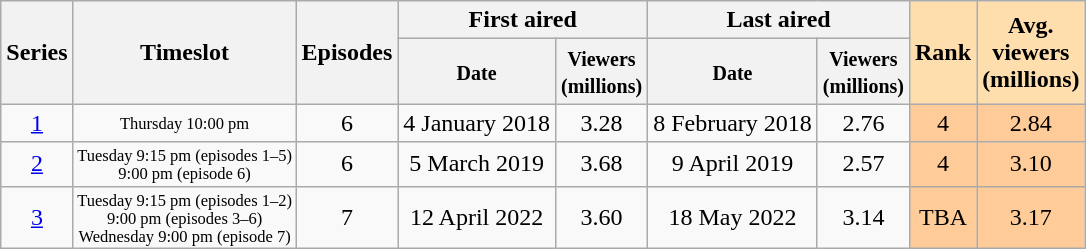<table class="wikitable">
<tr>
<th rowspan="2">Series</th>
<th rowspan="2">Timeslot</th>
<th rowspan="2">Episodes</th>
<th colspan="2">First aired</th>
<th colspan="2">Last aired</th>
<th rowspan="2" style="background:#ffdead;">Rank</th>
<th rowspan="2" style="background:#ffdead;">Avg. <br> viewers <br> (millions)</th>
</tr>
<tr>
<th><small><strong>Date</strong></small></th>
<th><small><strong>Viewers</strong> <br> <strong>(millions)</strong></small></th>
<th><small><strong>Date</strong></small></th>
<th><small><strong>Viewers</strong> <br> <strong>(millions)</strong></small></th>
</tr>
<tr>
<td align="center"><a href='#'>1</a></td>
<th style="background:#F9F9F9;font-size:11px;font-weight:normal;text-align:left;line-height:110%;text-align:center;">Thursday 10:00 pm</th>
<td align="center">6</td>
<td align="center">4 January 2018</td>
<td align="center">3.28</td>
<td align="center">8 February 2018</td>
<td align="center">2.76</td>
<td style="background:#fc9; text-align:center;">4</td>
<td style="background:#fc9; text-align:center;">2.84</td>
</tr>
<tr>
<td align="center"><a href='#'>2</a></td>
<th style="background:#F9F9F9;font-size:11px;font-weight:normal;text-align:left;line-height:110%;text-align: center;">Tuesday 9:15 pm (episodes 1–5)<br>9:00 pm (episode 6)</th>
<td align="center">6</td>
<td align="center">5 March 2019</td>
<td align="center">3.68</td>
<td align="center">9 April 2019</td>
<td align="center">2.57</td>
<td style="background:#fc9; text-align:center;">4</td>
<td style="background:#fc9; text-align:center;">3.10</td>
</tr>
<tr>
<td align="center"><a href='#'>3</a></td>
<th style="background:#F9F9F9;font-size:11px;font-weight:normal;text-align:left;line-height:110%;text-align:center;">Tuesday 9:15 pm (episodes 1–2)<br>9:00 pm (episodes 3–6)<br>Wednesday 9:00 pm (episode 7)</th>
<td align="center">7</td>
<td align="center">12 April 2022</td>
<td align="center">3.60</td>
<td align="center">18 May 2022</td>
<td align="center">3.14</td>
<td style="background:#fc9; text-align:center;">TBA</td>
<td style="background:#fc9; text-align:center;">3.17</td>
</tr>
</table>
